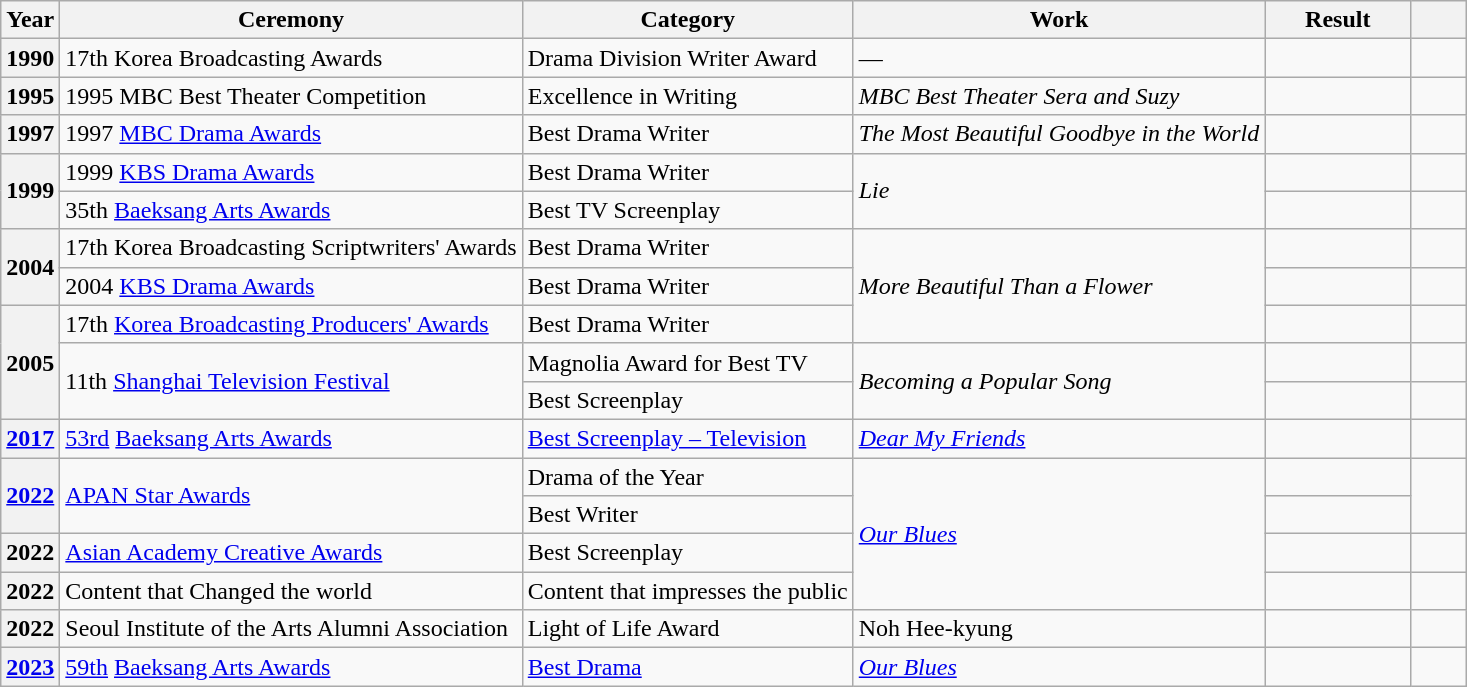<table class="wikitable plainrowheaders">
<tr>
<th>Year</th>
<th>Ceremony</th>
<th>Category</th>
<th>Work</th>
<th width="90">Result</th>
<th width="30"></th>
</tr>
<tr>
<th scope="row">1990</th>
<td>17th Korea Broadcasting Awards</td>
<td>Drama Division Writer Award</td>
<td>—</td>
<td></td>
<td></td>
</tr>
<tr>
<th scope="row">1995</th>
<td>1995 MBC Best Theater Competition</td>
<td>Excellence in Writing</td>
<td><em>MBC Best Theater Sera and Suzy</em></td>
<td></td>
<td></td>
</tr>
<tr>
<th scope="row">1997</th>
<td>1997 <a href='#'>MBC Drama Awards</a></td>
<td>Best Drama Writer</td>
<td><em>The Most Beautiful Goodbye in the World</em></td>
<td></td>
<td></td>
</tr>
<tr>
<th rowspan="2" scope="row">1999</th>
<td>1999 <a href='#'>KBS Drama Awards</a></td>
<td>Best Drama Writer</td>
<td rowspan="2"><em>Lie</em></td>
<td></td>
<td></td>
</tr>
<tr>
<td>35th <a href='#'>Baeksang Arts Awards</a></td>
<td>Best TV Screenplay</td>
<td></td>
<td></td>
</tr>
<tr>
<th rowspan="2" scope="row">2004</th>
<td>17th Korea Broadcasting Scriptwriters' Awards</td>
<td>Best Drama Writer</td>
<td rowspan="3"><em>More Beautiful Than a Flower</em></td>
<td></td>
<td></td>
</tr>
<tr>
<td>2004 <a href='#'>KBS Drama Awards</a></td>
<td>Best Drama Writer</td>
<td></td>
<td></td>
</tr>
<tr>
<th rowspan="3" scope="row">2005</th>
<td>17th <a href='#'>Korea Broadcasting Producers' Awards</a></td>
<td>Best Drama Writer</td>
<td></td>
<td></td>
</tr>
<tr>
<td rowspan="2">11th <a href='#'>Shanghai Television Festival</a></td>
<td>Magnolia Award for Best TV</td>
<td rowspan="2"><em>Becoming a Popular Song</em></td>
<td></td>
<td></td>
</tr>
<tr>
<td>Best Screenplay</td>
<td></td>
<td></td>
</tr>
<tr>
<th scope="row"><a href='#'>2017</a></th>
<td><a href='#'>53rd</a> <a href='#'>Baeksang Arts Awards</a></td>
<td><a href='#'>Best Screenplay – Television</a></td>
<td><em><a href='#'>Dear My Friends</a></em></td>
<td></td>
<td></td>
</tr>
<tr>
<th rowspan="2" scope="row"><a href='#'>2022</a></th>
<td rowspan="2"><a href='#'>APAN Star Awards</a></td>
<td>Drama of the Year</td>
<td rowspan="4"><em><a href='#'>Our Blues</a></em></td>
<td></td>
<td rowspan="2" style="text-align:center"></td>
</tr>
<tr>
<td>Best Writer</td>
<td></td>
</tr>
<tr>
<th scope="row">2022</th>
<td><a href='#'>Asian Academy Creative Awards</a></td>
<td>Best Screenplay</td>
<td></td>
<td style="text-align:center"></td>
</tr>
<tr>
<th scope="row">2022</th>
<td>Content that Changed the world</td>
<td>Content that impresses the public</td>
<td></td>
<td style="text-align:center"></td>
</tr>
<tr>
<th scope="row">2022</th>
<td>Seoul Institute of the Arts Alumni Association</td>
<td>Light of Life Award</td>
<td>Noh Hee-kyung</td>
<td></td>
<td style="text-align:center"></td>
</tr>
<tr>
<th scope="row"><a href='#'>2023</a></th>
<td><a href='#'>59th</a> <a href='#'>Baeksang Arts Awards</a></td>
<td><a href='#'>Best Drama</a></td>
<td><em><a href='#'>Our Blues</a></em></td>
<td></td>
<td style="text-align:center"></td>
</tr>
</table>
